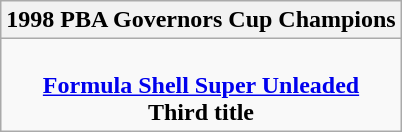<table class=wikitable style="text-align:center; margin:auto">
<tr>
<th>1998 PBA Governors Cup Champions</th>
</tr>
<tr>
<td><br> <strong><a href='#'>Formula Shell Super Unleaded</a></strong> <br> <strong>Third title</strong></td>
</tr>
</table>
